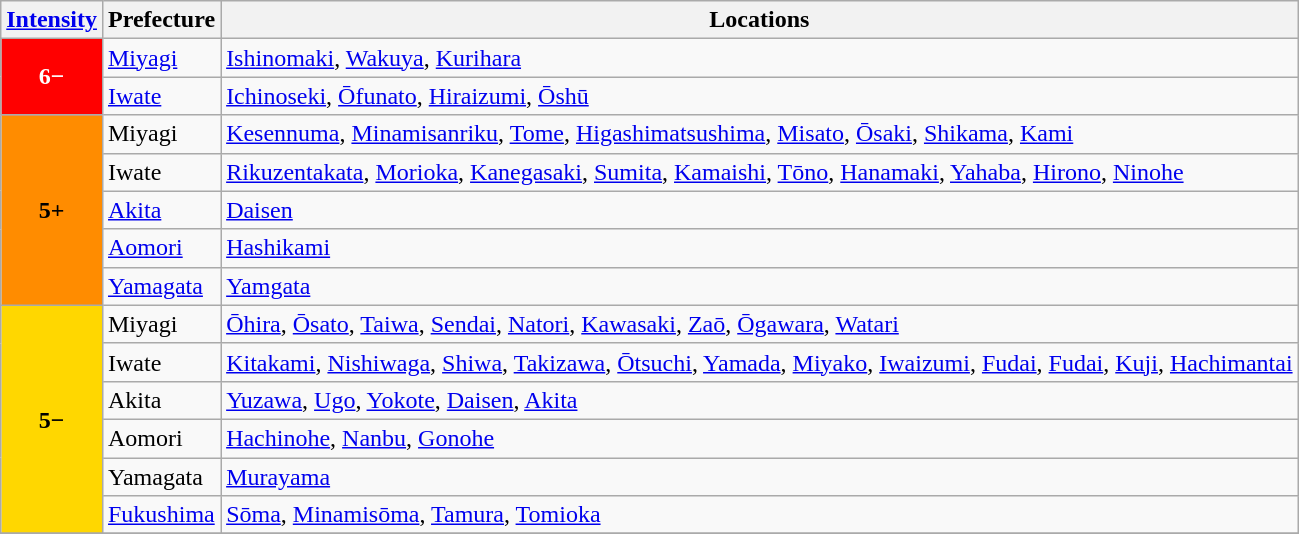<table class="wikitable">
<tr>
<th><a href='#'>Intensity</a></th>
<th>Prefecture</th>
<th>Locations</th>
</tr>
<tr>
<th rowspan="2" style="background:#f00; color:white;">6−</th>
<td><a href='#'>Miyagi</a></td>
<td><a href='#'>Ishinomaki</a>, <a href='#'>Wakuya</a>, <a href='#'>Kurihara</a></td>
</tr>
<tr>
<td><a href='#'>Iwate</a></td>
<td><a href='#'>Ichinoseki</a>, <a href='#'>Ōfunato</a>, <a href='#'>Hiraizumi</a>, <a href='#'>Ōshū</a></td>
</tr>
<tr>
<th rowspan="5" style="background:#ff8c00">5+</th>
<td>Miyagi</td>
<td><a href='#'>Kesennuma</a>, <a href='#'>Minamisanriku</a>, <a href='#'>Tome</a>, <a href='#'>Higashimatsushima</a>, <a href='#'>Misato</a>, <a href='#'>Ōsaki</a>, <a href='#'>Shikama</a>, <a href='#'>Kami</a></td>
</tr>
<tr>
<td>Iwate</td>
<td><a href='#'>Rikuzentakata</a>, <a href='#'>Morioka</a>, <a href='#'>Kanegasaki</a>, <a href='#'>Sumita</a>, <a href='#'>Kamaishi</a>, <a href='#'>Tōno</a>, <a href='#'>Hanamaki</a>, <a href='#'>Yahaba</a>, <a href='#'>Hirono</a>, <a href='#'>Ninohe</a></td>
</tr>
<tr>
<td><a href='#'>Akita</a></td>
<td><a href='#'>Daisen</a></td>
</tr>
<tr>
<td><a href='#'>Aomori</a></td>
<td><a href='#'>Hashikami</a></td>
</tr>
<tr>
<td><a href='#'>Yamagata</a></td>
<td><a href='#'>Yamgata</a></td>
</tr>
<tr>
<th rowspan="6" style="background:#ffd700">5−</th>
<td>Miyagi</td>
<td><a href='#'>Ōhira</a>, <a href='#'>Ōsato</a>, <a href='#'>Taiwa</a>, <a href='#'>Sendai</a>, <a href='#'>Natori</a>, <a href='#'>Kawasaki</a>, <a href='#'>Zaō</a>, <a href='#'>Ōgawara</a>, <a href='#'>Watari</a></td>
</tr>
<tr>
<td>Iwate</td>
<td><a href='#'>Kitakami</a>, <a href='#'>Nishiwaga</a>, <a href='#'>Shiwa</a>, <a href='#'>Takizawa</a>, <a href='#'>Ōtsuchi</a>, <a href='#'>Yamada</a>, <a href='#'>Miyako</a>, <a href='#'>Iwaizumi</a>, <a href='#'>Fudai</a>, <a href='#'>Fudai</a>, <a href='#'>Kuji</a>, <a href='#'>Hachimantai</a></td>
</tr>
<tr>
<td>Akita</td>
<td><a href='#'>Yuzawa</a>, <a href='#'>Ugo</a>, <a href='#'>Yokote</a>, <a href='#'>Daisen</a>, <a href='#'>Akita</a></td>
</tr>
<tr>
<td>Aomori</td>
<td><a href='#'>Hachinohe</a>, <a href='#'>Nanbu</a>, <a href='#'>Gonohe</a></td>
</tr>
<tr>
<td>Yamagata</td>
<td><a href='#'>Murayama</a></td>
</tr>
<tr>
<td><a href='#'>Fukushima</a></td>
<td><a href='#'>Sōma</a>, <a href='#'>Minamisōma</a>, <a href='#'>Tamura</a>, <a href='#'>Tomioka</a></td>
</tr>
<tr>
</tr>
</table>
